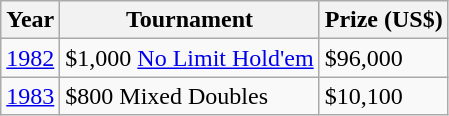<table class="wikitable">
<tr>
<th>Year</th>
<th>Tournament</th>
<th>Prize (US$)</th>
</tr>
<tr>
<td><a href='#'>1982</a></td>
<td>$1,000 <a href='#'>No Limit Hold'em</a></td>
<td>$96,000</td>
</tr>
<tr>
<td><a href='#'>1983</a></td>
<td>$800 Mixed Doubles</td>
<td>$10,100</td>
</tr>
</table>
